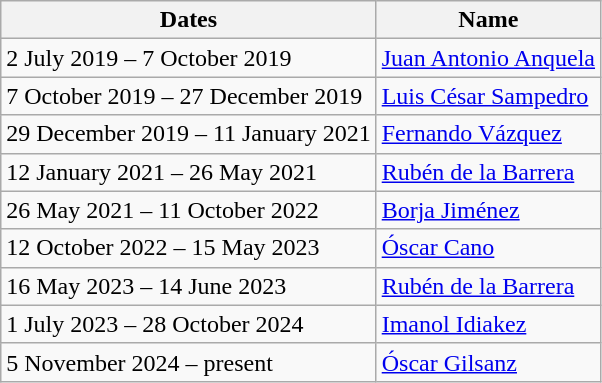<table class="wikitable">
<tr>
<th>Dates</th>
<th>Name</th>
</tr>
<tr>
<td>2 July 2019 – 7 October 2019</td>
<td> <a href='#'>Juan Antonio Anquela</a></td>
</tr>
<tr>
<td>7 October 2019 – 27 December 2019</td>
<td> <a href='#'>Luis César Sampedro</a></td>
</tr>
<tr>
<td>29 December 2019 – 11 January 2021</td>
<td> <a href='#'>Fernando Vázquez</a></td>
</tr>
<tr>
<td>12 January 2021 – 26 May 2021</td>
<td> <a href='#'>Rubén de la Barrera</a></td>
</tr>
<tr>
<td>26 May 2021 – 11 October 2022</td>
<td> <a href='#'>Borja Jiménez</a></td>
</tr>
<tr>
<td>12 October 2022 – 15 May 2023</td>
<td> <a href='#'>Óscar Cano</a></td>
</tr>
<tr>
<td>16 May 2023 – 14 June 2023</td>
<td> <a href='#'>Rubén de la Barrera</a></td>
</tr>
<tr>
<td>1 July 2023 – 28 October 2024</td>
<td> <a href='#'>Imanol Idiakez</a></td>
</tr>
<tr>
<td>5 November 2024 – present</td>
<td> <a href='#'>Óscar Gilsanz</a></td>
</tr>
</table>
